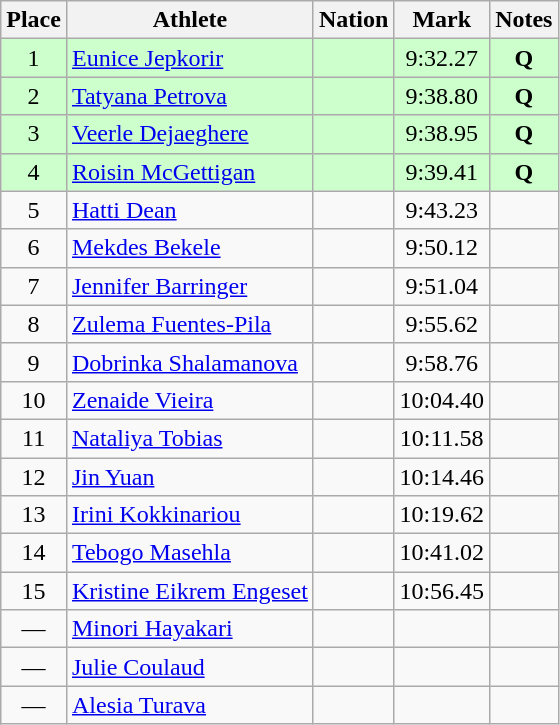<table class="wikitable" style="text-align:center">
<tr>
<th>Place</th>
<th>Athlete</th>
<th>Nation</th>
<th>Mark</th>
<th>Notes</th>
</tr>
<tr bgcolor=ccffcc>
<td>1</td>
<td align=left><a href='#'>Eunice Jepkorir</a></td>
<td align=left></td>
<td>9:32.27</td>
<td><strong>Q</strong></td>
</tr>
<tr bgcolor=ccffcc>
<td>2</td>
<td align=left><a href='#'>Tatyana Petrova</a></td>
<td align=left></td>
<td>9:38.80</td>
<td><strong>Q</strong></td>
</tr>
<tr bgcolor=ccffcc>
<td>3</td>
<td align=left><a href='#'>Veerle Dejaeghere</a></td>
<td align=left></td>
<td>9:38.95</td>
<td><strong>Q</strong></td>
</tr>
<tr bgcolor=ccffcc>
<td>4</td>
<td align=left><a href='#'>Roisin McGettigan</a></td>
<td align=left></td>
<td>9:39.41</td>
<td><strong>Q</strong></td>
</tr>
<tr>
<td>5</td>
<td align=left><a href='#'>Hatti Dean</a></td>
<td align=left></td>
<td>9:43.23</td>
<td></td>
</tr>
<tr>
<td>6</td>
<td align=left><a href='#'>Mekdes Bekele</a></td>
<td align=left></td>
<td>9:50.12</td>
<td></td>
</tr>
<tr>
<td>7</td>
<td align=left><a href='#'>Jennifer Barringer</a></td>
<td align=left></td>
<td>9:51.04</td>
<td></td>
</tr>
<tr>
<td>8</td>
<td align=left><a href='#'>Zulema Fuentes-Pila</a></td>
<td align=left></td>
<td>9:55.62</td>
<td></td>
</tr>
<tr>
<td>9</td>
<td align=left><a href='#'>Dobrinka Shalamanova</a></td>
<td align=left></td>
<td>9:58.76</td>
<td></td>
</tr>
<tr>
<td>10</td>
<td align=left><a href='#'>Zenaide Vieira</a></td>
<td align=left></td>
<td>10:04.40</td>
<td></td>
</tr>
<tr>
<td>11</td>
<td align=left><a href='#'>Nataliya Tobias</a></td>
<td align=left></td>
<td>10:11.58</td>
<td></td>
</tr>
<tr>
<td>12</td>
<td align=left><a href='#'>Jin Yuan</a></td>
<td align=left></td>
<td>10:14.46</td>
<td></td>
</tr>
<tr>
<td>13</td>
<td align=left><a href='#'>Irini Kokkinariou</a></td>
<td align=left></td>
<td>10:19.62</td>
<td></td>
</tr>
<tr>
<td>14</td>
<td align=left><a href='#'>Tebogo Masehla</a></td>
<td align=left></td>
<td>10:41.02</td>
<td></td>
</tr>
<tr>
<td>15</td>
<td align=left><a href='#'>Kristine Eikrem Engeset</a></td>
<td align=left></td>
<td>10:56.45</td>
<td></td>
</tr>
<tr>
<td>—</td>
<td align=left><a href='#'>Minori Hayakari</a></td>
<td align=left></td>
<td></td>
<td></td>
</tr>
<tr>
<td>—</td>
<td align=left><a href='#'>Julie Coulaud</a></td>
<td align=left></td>
<td></td>
<td></td>
</tr>
<tr>
<td>—</td>
<td align=left><a href='#'>Alesia Turava</a></td>
<td align=left></td>
<td></td>
<td></td>
</tr>
</table>
